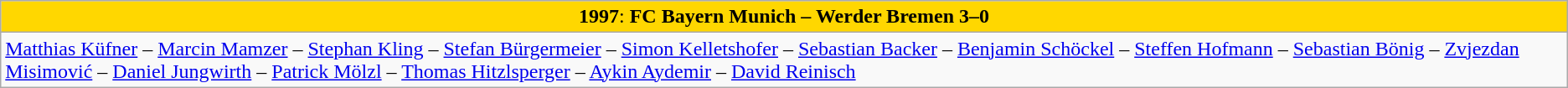<table class="wikitable">
<tr>
<td align="center" bgcolor="#FFD700"><strong>1997</strong>: <strong>FC Bayern Munich – Werder Bremen 3–0</strong></td>
</tr>
<tr>
<td><a href='#'>Matthias Küfner</a> – <a href='#'>Marcin Mamzer</a> – <a href='#'>Stephan Kling</a> – <a href='#'>Stefan Bürgermeier</a> – <a href='#'>Simon Kelletshofer</a> – <a href='#'>Sebastian Backer</a> – <a href='#'>Benjamin Schöckel</a> – <a href='#'>Steffen Hofmann</a> – <a href='#'>Sebastian Bönig</a> – <a href='#'>Zvjezdan Misimović</a> – <a href='#'>Daniel Jungwirth</a> – <a href='#'>Patrick Mölzl</a> – <a href='#'>Thomas Hitzlsperger</a> – <a href='#'>Aykin Aydemir</a> – <a href='#'>David Reinisch</a></td>
</tr>
</table>
